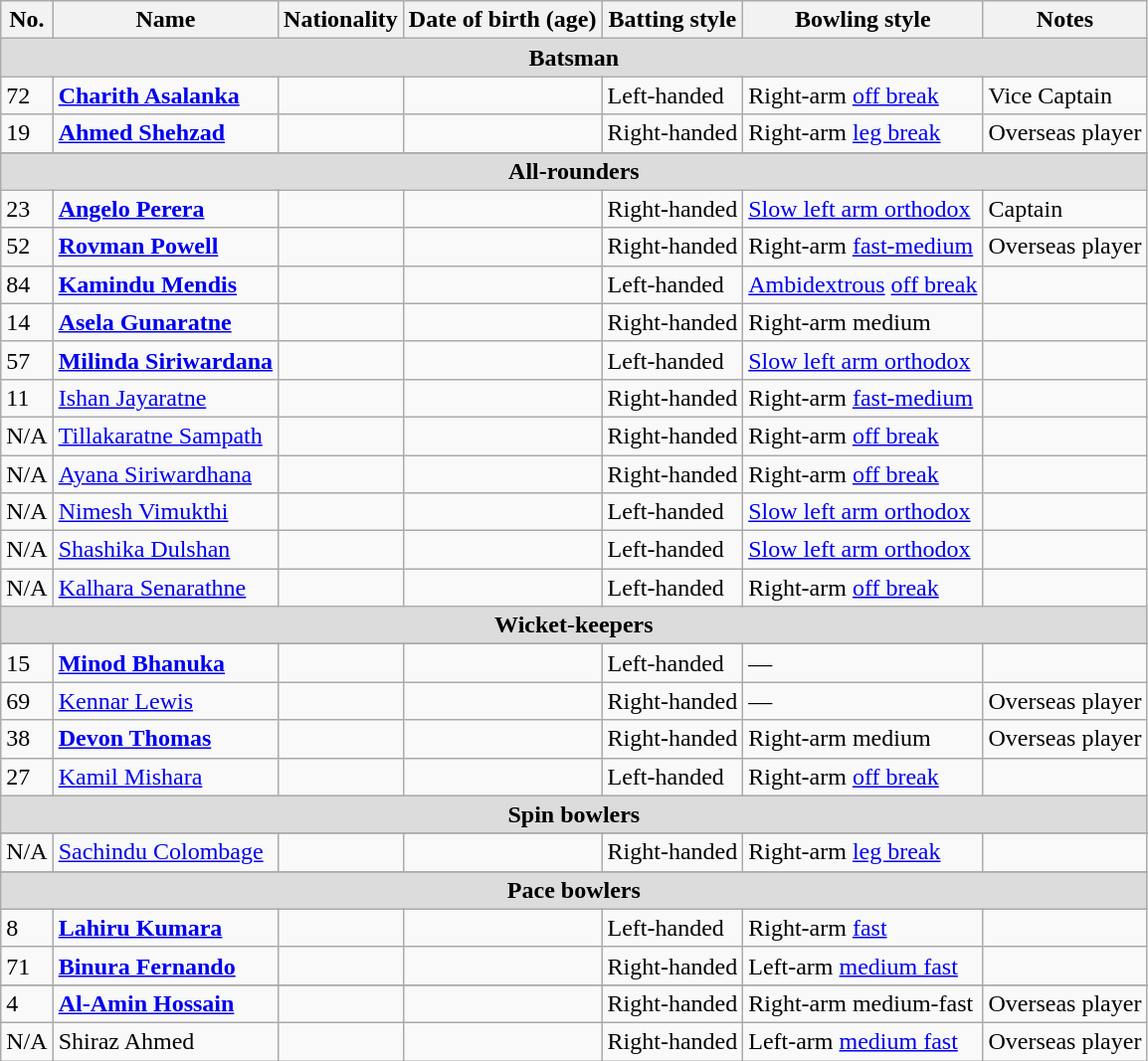<table class="wikitable">
<tr>
<th>No.</th>
<th>Name</th>
<th>Nationality</th>
<th>Date of birth (age)</th>
<th>Batting style</th>
<th>Bowling style</th>
<th>Notes</th>
</tr>
<tr>
<th colspan="7" style="background:#dcdcdc; text-align:center;">Batsman</th>
</tr>
<tr>
<td>72</td>
<td><strong><a href='#'>Charith Asalanka</a></strong></td>
<td></td>
<td></td>
<td>Left-handed</td>
<td>Right-arm <a href='#'>off break</a></td>
<td>Vice Captain</td>
</tr>
<tr>
<td>19</td>
<td><strong><a href='#'>Ahmed Shehzad</a></strong></td>
<td></td>
<td></td>
<td>Right-handed</td>
<td>Right-arm <a href='#'>leg break</a></td>
<td>Overseas player</td>
</tr>
<tr>
</tr>
<tr>
</tr>
<tr>
<th colspan="7" style="background: #DCDCDC" align="center">All-rounders</th>
</tr>
<tr>
<td>23</td>
<td><strong><a href='#'>Angelo Perera</a></strong></td>
<td></td>
<td></td>
<td>Right-handed</td>
<td><a href='#'>Slow left arm orthodox</a></td>
<td>Captain</td>
</tr>
<tr>
<td>52</td>
<td><strong><a href='#'>Rovman Powell</a></strong></td>
<td></td>
<td></td>
<td>Right-handed</td>
<td>Right-arm <a href='#'>fast-medium</a></td>
<td>Overseas player</td>
</tr>
<tr>
<td>84</td>
<td><strong><a href='#'>Kamindu Mendis</a></strong></td>
<td></td>
<td></td>
<td>Left-handed</td>
<td><a href='#'>Ambidextrous</a> <a href='#'>off break</a></td>
<td></td>
</tr>
<tr>
<td>14</td>
<td><strong><a href='#'>Asela Gunaratne</a></strong></td>
<td></td>
<td></td>
<td>Right-handed</td>
<td>Right-arm medium</td>
<td></td>
</tr>
<tr>
<td>57</td>
<td><strong><a href='#'>Milinda Siriwardana</a></strong></td>
<td></td>
<td></td>
<td>Left-handed</td>
<td><a href='#'>Slow left arm orthodox</a></td>
<td></td>
</tr>
<tr>
<td>11</td>
<td><a href='#'>Ishan Jayaratne</a></td>
<td></td>
<td></td>
<td>Right-handed</td>
<td>Right-arm <a href='#'>fast-medium</a></td>
<td></td>
</tr>
<tr>
<td>N/A</td>
<td><a href='#'>Tillakaratne Sampath</a></td>
<td></td>
<td></td>
<td>Right-handed</td>
<td>Right-arm <a href='#'>off break</a></td>
<td></td>
</tr>
<tr>
<td>N/A</td>
<td><a href='#'>Ayana Siriwardhana</a></td>
<td></td>
<td></td>
<td>Right-handed</td>
<td>Right-arm <a href='#'>off break</a></td>
<td></td>
</tr>
<tr>
<td>N/A</td>
<td><a href='#'>Nimesh Vimukthi</a></td>
<td></td>
<td></td>
<td>Left-handed</td>
<td><a href='#'>Slow left arm orthodox</a></td>
<td></td>
</tr>
<tr>
<td>N/A</td>
<td><a href='#'>Shashika Dulshan</a></td>
<td></td>
<td></td>
<td>Left-handed</td>
<td><a href='#'>Slow left arm orthodox</a></td>
<td></td>
</tr>
<tr>
<td>N/A</td>
<td><a href='#'>Kalhara Senarathne</a></td>
<td></td>
<td></td>
<td>Left-handed</td>
<td>Right-arm <a href='#'>off break</a></td>
<td></td>
</tr>
<tr>
<th colspan="7" style="background: #DCDCDC" align="center">Wicket-keepers</th>
</tr>
<tr>
</tr>
<tr>
<td>15</td>
<td><strong><a href='#'>Minod Bhanuka</a></strong></td>
<td></td>
<td></td>
<td>Left-handed</td>
<td>—</td>
<td></td>
</tr>
<tr>
<td>69</td>
<td><a href='#'>Kennar Lewis</a></td>
<td></td>
<td></td>
<td>Right-handed</td>
<td>—</td>
<td>Overseas player</td>
</tr>
<tr>
<td>38</td>
<td><strong><a href='#'>Devon Thomas</a></strong></td>
<td></td>
<td></td>
<td>Right-handed</td>
<td>Right-arm medium</td>
<td>Overseas player</td>
</tr>
<tr>
<td>27</td>
<td><a href='#'>Kamil Mishara</a></td>
<td></td>
<td></td>
<td>Left-handed</td>
<td>Right-arm <a href='#'>off break</a></td>
<td></td>
</tr>
<tr>
<th colspan="7" style="background: #DCDCDC" align="center">Spin bowlers</th>
</tr>
<tr>
</tr>
<tr>
<td>N/A</td>
<td><a href='#'>Sachindu Colombage</a></td>
<td></td>
<td></td>
<td>Right-handed</td>
<td>Right-arm <a href='#'>leg break</a></td>
<td></td>
</tr>
<tr>
</tr>
<tr>
<th colspan="7" style="background: #DCDCDC" align="center">Pace bowlers</th>
</tr>
<tr>
<td>8</td>
<td><strong><a href='#'>Lahiru Kumara</a></strong></td>
<td></td>
<td></td>
<td>Left-handed</td>
<td>Right-arm <a href='#'>fast</a></td>
<td></td>
</tr>
<tr>
<td>71</td>
<td><strong><a href='#'>Binura Fernando</a></strong></td>
<td></td>
<td></td>
<td>Right-handed</td>
<td>Left-arm <a href='#'>medium fast</a></td>
<td></td>
</tr>
<tr>
</tr>
<tr>
<td>4</td>
<td><strong><a href='#'>Al-Amin Hossain</a></strong></td>
<td></td>
<td></td>
<td>Right-handed</td>
<td>Right-arm medium-fast</td>
<td>Overseas player</td>
</tr>
<tr>
<td>N/A</td>
<td>Shiraz Ahmed</td>
<td></td>
<td></td>
<td>Right-handed</td>
<td>Left-arm <a href='#'>medium fast</a></td>
<td>Overseas player</td>
</tr>
</table>
